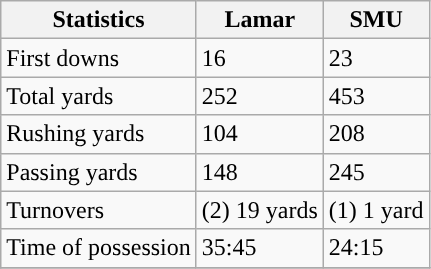<table class="wikitable" style="float: left;">
<tr>
<th>Statistics</th>
<th><strong>Lamar</strong></th>
<th><strong>SMU</strong></th>
</tr>
<tr>
<td>First downs</td>
<td>16</td>
<td>23</td>
</tr>
<tr>
<td>Total yards</td>
<td>252</td>
<td>453</td>
</tr>
<tr>
<td>Rushing yards</td>
<td>104</td>
<td>208</td>
</tr>
<tr>
<td>Passing yards</td>
<td>148</td>
<td>245</td>
</tr>
<tr>
<td>Turnovers</td>
<td>(2) 19 yards</td>
<td>(1) 1 yard</td>
</tr>
<tr>
<td>Time of possession</td>
<td>35:45</td>
<td>24:15</td>
</tr>
<tr>
</tr>
</table>
